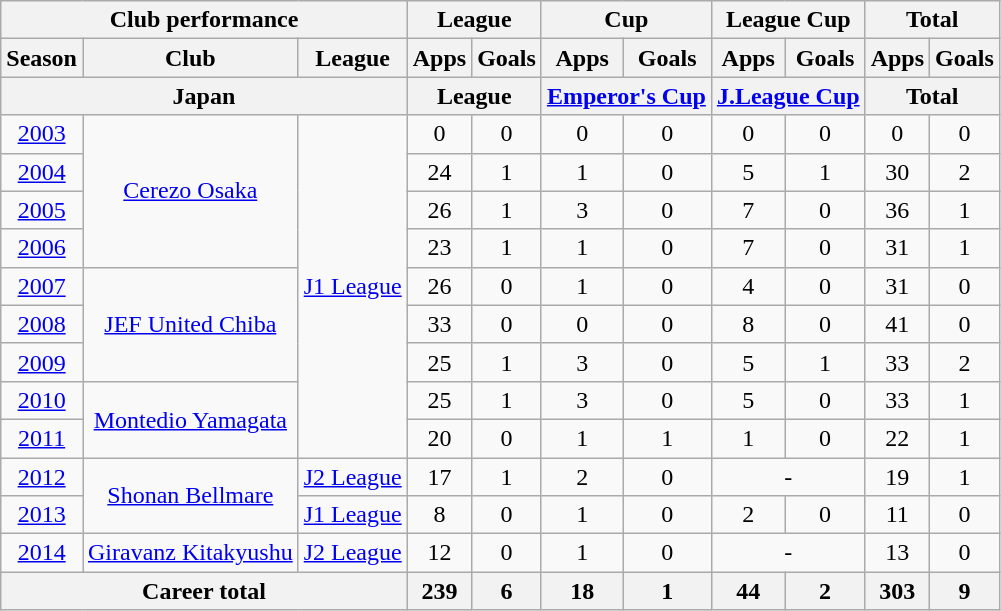<table class="wikitable" style="text-align:center">
<tr>
<th colspan=3>Club performance</th>
<th colspan=2>League</th>
<th colspan=2>Cup</th>
<th colspan=2>League Cup</th>
<th colspan=2>Total</th>
</tr>
<tr>
<th>Season</th>
<th>Club</th>
<th>League</th>
<th>Apps</th>
<th>Goals</th>
<th>Apps</th>
<th>Goals</th>
<th>Apps</th>
<th>Goals</th>
<th>Apps</th>
<th>Goals</th>
</tr>
<tr>
<th colspan=3>Japan</th>
<th colspan=2>League</th>
<th colspan=2><a href='#'>Emperor's Cup</a></th>
<th colspan=2><a href='#'>J.League Cup</a></th>
<th colspan=2>Total</th>
</tr>
<tr>
<td><a href='#'>2003</a></td>
<td rowspan="4"><a href='#'>Cerezo Osaka</a></td>
<td rowspan="9"><a href='#'>J1 League</a></td>
<td>0</td>
<td>0</td>
<td>0</td>
<td>0</td>
<td>0</td>
<td>0</td>
<td>0</td>
<td>0</td>
</tr>
<tr>
<td><a href='#'>2004</a></td>
<td>24</td>
<td>1</td>
<td>1</td>
<td>0</td>
<td>5</td>
<td>1</td>
<td>30</td>
<td>2</td>
</tr>
<tr>
<td><a href='#'>2005</a></td>
<td>26</td>
<td>1</td>
<td>3</td>
<td>0</td>
<td>7</td>
<td>0</td>
<td>36</td>
<td>1</td>
</tr>
<tr>
<td><a href='#'>2006</a></td>
<td>23</td>
<td>1</td>
<td>1</td>
<td>0</td>
<td>7</td>
<td>0</td>
<td>31</td>
<td>1</td>
</tr>
<tr>
<td><a href='#'>2007</a></td>
<td rowspan="3"><a href='#'>JEF United Chiba</a></td>
<td>26</td>
<td>0</td>
<td>1</td>
<td>0</td>
<td>4</td>
<td>0</td>
<td>31</td>
<td>0</td>
</tr>
<tr>
<td><a href='#'>2008</a></td>
<td>33</td>
<td>0</td>
<td>0</td>
<td>0</td>
<td>8</td>
<td>0</td>
<td>41</td>
<td>0</td>
</tr>
<tr>
<td><a href='#'>2009</a></td>
<td>25</td>
<td>1</td>
<td>3</td>
<td>0</td>
<td>5</td>
<td>1</td>
<td>33</td>
<td>2</td>
</tr>
<tr>
<td><a href='#'>2010</a></td>
<td rowspan="2"><a href='#'>Montedio Yamagata</a></td>
<td>25</td>
<td>1</td>
<td>3</td>
<td>0</td>
<td>5</td>
<td>0</td>
<td>33</td>
<td>1</td>
</tr>
<tr>
<td><a href='#'>2011</a></td>
<td>20</td>
<td>0</td>
<td>1</td>
<td>1</td>
<td>1</td>
<td>0</td>
<td>22</td>
<td>1</td>
</tr>
<tr>
<td><a href='#'>2012</a></td>
<td rowspan="2"><a href='#'>Shonan Bellmare</a></td>
<td><a href='#'>J2 League</a></td>
<td>17</td>
<td>1</td>
<td>2</td>
<td>0</td>
<td colspan="2">-</td>
<td>19</td>
<td>1</td>
</tr>
<tr>
<td><a href='#'>2013</a></td>
<td><a href='#'>J1 League</a></td>
<td>8</td>
<td>0</td>
<td>1</td>
<td>0</td>
<td>2</td>
<td>0</td>
<td>11</td>
<td>0</td>
</tr>
<tr>
<td><a href='#'>2014</a></td>
<td><a href='#'>Giravanz Kitakyushu</a></td>
<td><a href='#'>J2 League</a></td>
<td>12</td>
<td>0</td>
<td>1</td>
<td>0</td>
<td colspan="2">-</td>
<td>13</td>
<td>0</td>
</tr>
<tr>
<th colspan=3>Career total</th>
<th>239</th>
<th>6</th>
<th>18</th>
<th>1</th>
<th>44</th>
<th>2</th>
<th>303</th>
<th>9</th>
</tr>
</table>
